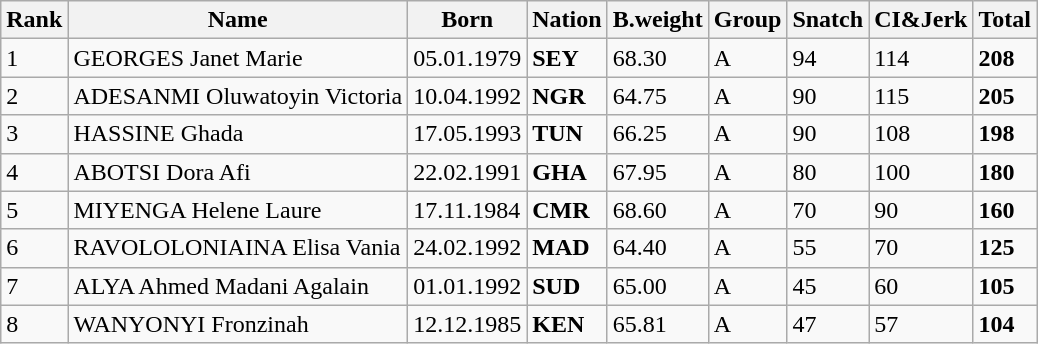<table class="wikitable">
<tr>
<th>Rank</th>
<th>Name</th>
<th>Born</th>
<th>Nation</th>
<th>B.weight</th>
<th>Group</th>
<th>Snatch</th>
<th>CI&Jerk</th>
<th>Total</th>
</tr>
<tr>
<td>1</td>
<td>GEORGES Janet Marie</td>
<td>05.01.1979</td>
<td><strong>SEY</strong></td>
<td>68.30</td>
<td>A</td>
<td>94</td>
<td>114</td>
<td><strong>208</strong></td>
</tr>
<tr>
<td>2</td>
<td>ADESANMI Oluwatoyin Victoria</td>
<td>10.04.1992</td>
<td><strong>NGR</strong></td>
<td>64.75</td>
<td>A</td>
<td>90</td>
<td>115</td>
<td><strong>205</strong></td>
</tr>
<tr>
<td>3</td>
<td>HASSINE Ghada</td>
<td>17.05.1993</td>
<td><strong>TUN</strong></td>
<td>66.25</td>
<td>A</td>
<td>90</td>
<td>108</td>
<td><strong>198</strong></td>
</tr>
<tr>
<td>4</td>
<td>ABOTSI Dora Afi</td>
<td>22.02.1991</td>
<td><strong>GHA</strong></td>
<td>67.95</td>
<td>A</td>
<td>80</td>
<td>100</td>
<td><strong>180</strong></td>
</tr>
<tr>
<td>5</td>
<td>MIYENGA Helene Laure</td>
<td>17.11.1984</td>
<td><strong>CMR</strong></td>
<td>68.60</td>
<td>A</td>
<td>70</td>
<td>90</td>
<td><strong>160</strong></td>
</tr>
<tr>
<td>6</td>
<td>RAVOLOLONIAINA Elisa Vania</td>
<td>24.02.1992</td>
<td><strong>MAD</strong></td>
<td>64.40</td>
<td>A</td>
<td>55</td>
<td>70</td>
<td><strong>125</strong></td>
</tr>
<tr>
<td>7</td>
<td>ALYA Ahmed Madani Agalain</td>
<td>01.01.1992</td>
<td><strong>SUD</strong></td>
<td>65.00</td>
<td>A</td>
<td>45</td>
<td>60</td>
<td><strong>105</strong></td>
</tr>
<tr>
<td>8</td>
<td>WANYONYI Fronzinah</td>
<td>12.12.1985</td>
<td><strong>KEN</strong></td>
<td>65.81</td>
<td>A</td>
<td>47</td>
<td>57</td>
<td><strong>104</strong></td>
</tr>
</table>
